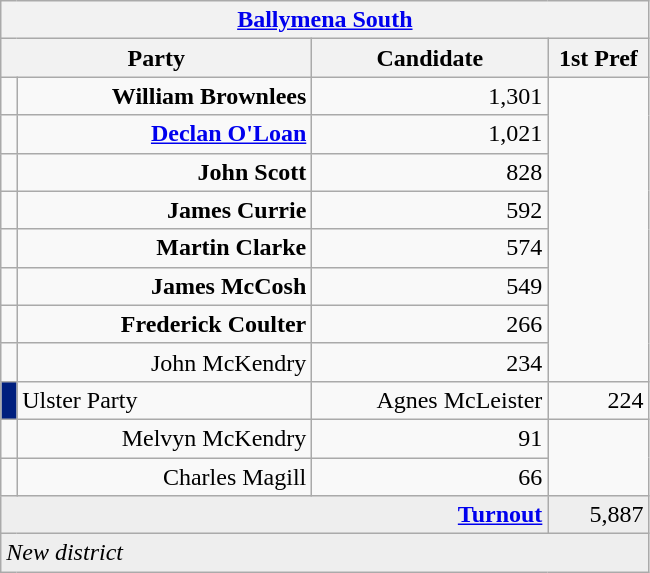<table class="wikitable">
<tr>
<th colspan="4" align="center"><a href='#'>Ballymena South</a></th>
</tr>
<tr>
<th colspan="2" align="center" width=200>Party</th>
<th width=150>Candidate</th>
<th width=60>1st Pref</th>
</tr>
<tr>
<td></td>
<td align="right"><strong>William Brownlees</strong></td>
<td align="right">1,301</td>
</tr>
<tr>
<td></td>
<td align="right"><strong><a href='#'>Declan O'Loan</a></strong></td>
<td align="right">1,021</td>
</tr>
<tr>
<td></td>
<td align="right"><strong>John Scott</strong></td>
<td align="right">828</td>
</tr>
<tr>
<td></td>
<td align="right"><strong>James Currie</strong></td>
<td align="right">592</td>
</tr>
<tr>
<td></td>
<td align="right"><strong>Martin Clarke</strong></td>
<td align="right">574</td>
</tr>
<tr>
<td></td>
<td align="right"><strong>James McCosh</strong></td>
<td align="right">549</td>
</tr>
<tr>
<td></td>
<td align="right"><strong>Frederick Coulter</strong></td>
<td align="right">266</td>
</tr>
<tr>
<td></td>
<td align="right">John McKendry</td>
<td align="right">234</td>
</tr>
<tr>
<td style="color:inherit;background-color: #001F7E"></td>
<td>Ulster Party</td>
<td align="right">Agnes McLeister</td>
<td align="right">224</td>
</tr>
<tr>
<td></td>
<td align="right">Melvyn McKendry</td>
<td align="right">91</td>
</tr>
<tr>
<td></td>
<td align="right">Charles Magill</td>
<td align="right">66</td>
</tr>
<tr bgcolor="EEEEEE">
<td colspan=3 align="right"><strong><a href='#'>Turnout</a></strong></td>
<td align="right">5,887</td>
</tr>
<tr bgcolor="EEEEEE">
<td colspan=4><em>New district</em></td>
</tr>
</table>
